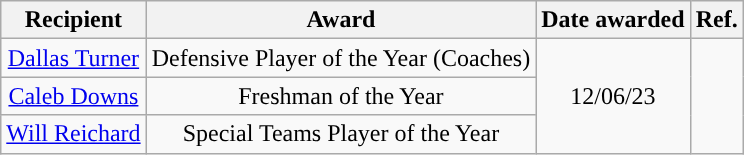<table class="wikitable sortable" style="text-align:center">
<tr>
<th>Recipient</th>
<th>Award</th>
<th>Date awarded</th>
<th>Ref.</th>
</tr>
<tr>
<td><a href='#'>Dallas Turner</a></td>
<td>Defensive Player of the Year (Coaches)</td>
<td rowspan=3>12/06/23</td>
<td rowspan=3></td>
</tr>
<tr>
<td><a href='#'>Caleb Downs</a></td>
<td>Freshman of the Year</td>
</tr>
<tr>
<td><a href='#'>Will Reichard</a></td>
<td>Special Teams Player of the Year</td>
</tr>
</table>
